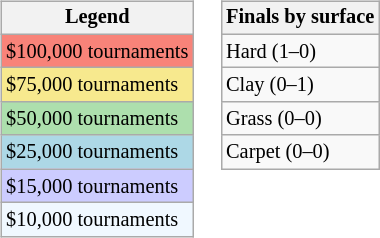<table>
<tr valign=top>
<td><br><table class=wikitable style="font-size:85%">
<tr>
<th>Legend</th>
</tr>
<tr style="background:#f88379;">
<td>$100,000 tournaments</td>
</tr>
<tr style="background:#f7e98e;">
<td>$75,000 tournaments</td>
</tr>
<tr style="background:#addfad;">
<td>$50,000 tournaments</td>
</tr>
<tr style="background:lightblue;">
<td>$25,000 tournaments</td>
</tr>
<tr style="background:#ccccff;">
<td>$15,000 tournaments</td>
</tr>
<tr style="background:#f0f8ff;">
<td>$10,000 tournaments</td>
</tr>
</table>
</td>
<td><br><table class=wikitable style="font-size:85%">
<tr>
<th>Finals by surface</th>
</tr>
<tr>
<td>Hard (1–0)</td>
</tr>
<tr>
<td>Clay (0–1)</td>
</tr>
<tr>
<td>Grass (0–0)</td>
</tr>
<tr>
<td>Carpet (0–0)</td>
</tr>
</table>
</td>
</tr>
</table>
